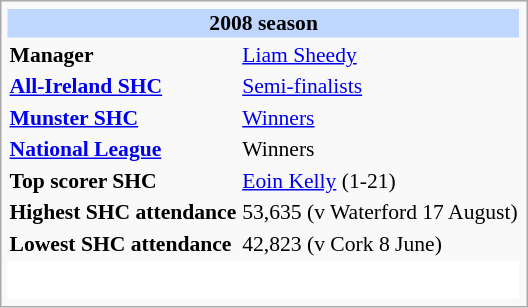<table class="infobox vevent" style="font-size: 90%;">
<tr>
<th style="background: #BFD7FF; text-align: center" colspan="3">2008 season</th>
</tr>
<tr>
<td><strong>Manager</strong></td>
<td colspan="2"><a href='#'>Liam Sheedy</a></td>
</tr>
<tr>
<td><strong><a href='#'>All-Ireland SHC</a></strong></td>
<td colspan="2"><a href='#'>Semi-finalists</a></td>
</tr>
<tr>
<td><strong><a href='#'>Munster SHC</a></strong></td>
<td colspan="2"><a href='#'>Winners</a></td>
</tr>
<tr>
<td><strong><a href='#'>National League</a></strong></td>
<td colspan="2">Winners</td>
</tr>
<tr>
<td><strong>Top scorer SHC</strong></td>
<td colspan="2"><a href='#'>Eoin Kelly</a> (1-21)</td>
</tr>
<tr>
<td><strong>Highest SHC attendance</strong></td>
<td colspan="2">53,635 (v Waterford 17 August)</td>
</tr>
<tr>
<td><strong>Lowest SHC attendance</strong></td>
<td colspan="2">42,823 (v Cork 8 June)</td>
</tr>
<tr>
<td class="toccolours" style="background: #FFFFFF;" colspan="3"><br><table style="width:100%; text-align:center;">
<tr>
<td></td>
</tr>
</table>
</td>
</tr>
</table>
